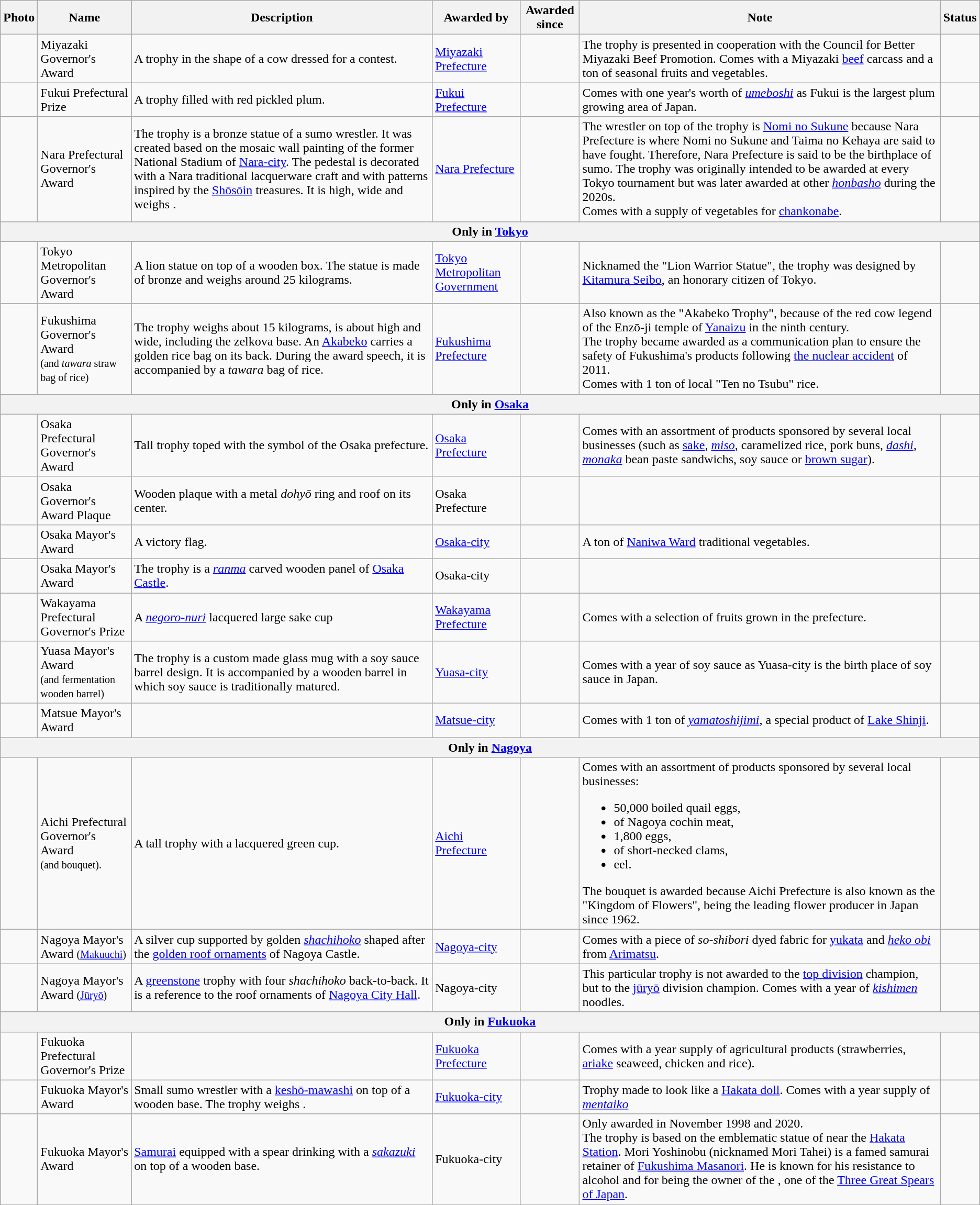<table class="wikitable sortable">
<tr>
<th>Photo</th>
<th>Name</th>
<th>Description</th>
<th>Awarded by</th>
<th>Awarded since</th>
<th>Note</th>
<th>Status</th>
</tr>
<tr>
<td></td>
<td>Miyazaki Governor's Award</td>
<td>A trophy in the shape of a cow dressed for a contest.</td>
<td><a href='#'>Miyazaki Prefecture</a></td>
<td></td>
<td>The trophy is presented in cooperation with the Council for Better Miyazaki Beef Promotion. Comes with a Miyazaki <a href='#'>beef</a> carcass and a ton of seasonal fruits and vegetables.</td>
<td></td>
</tr>
<tr>
<td></td>
<td>Fukui Prefectural Prize</td>
<td>A trophy filled with red pickled plum.</td>
<td><a href='#'>Fukui Prefecture</a></td>
<td></td>
<td>Comes with one year's worth of <em><a href='#'>umeboshi</a></em> as Fukui is the largest plum growing area of Japan.</td>
<td></td>
</tr>
<tr>
<td></td>
<td>Nara Prefectural Governor's Award</td>
<td>The trophy is a bronze statue of a sumo wrestler. It was created based on the mosaic wall painting of the former National Stadium of <a href='#'>Nara-city</a>. The pedestal is decorated with a Nara traditional lacquerware craft and with patterns inspired by the <a href='#'>Shōsōin</a> treasures. It is  high,  wide and weighs .</td>
<td><a href='#'>Nara Prefecture</a></td>
<td></td>
<td>The wrestler on top of the trophy is <a href='#'>Nomi no Sukune</a> because Nara Prefecture is where Nomi no Sukune and Taima no Kehaya are said to have fought. Therefore, Nara Prefecture is said to be the birthplace of sumo. The trophy was originally intended to be awarded at every Tokyo tournament but was later awarded at other <em><a href='#'>honbasho</a></em> during the 2020s.<br>Comes with a supply of vegetables for <a href='#'>chankonabe</a>.</td>
<td></td>
</tr>
<tr>
<th colspan="7">Only in <a href='#'>Tokyo</a></th>
</tr>
<tr>
<td></td>
<td>Tokyo Metropolitan Governor's Award</td>
<td>A lion statue on top of a wooden box. The statue is made of bronze and weighs around 25 kilograms.</td>
<td><a href='#'>Tokyo Metropolitan Government</a></td>
<td></td>
<td>Nicknamed the "Lion Warrior Statue", the trophy was designed by <a href='#'>Kitamura Seibo</a>, an honorary citizen of Tokyo.</td>
<td></td>
</tr>
<tr>
<td></td>
<td>Fukushima Governor's Award <br><small>(and  <em>tawara</em> straw bag of rice)</small></td>
<td>The trophy weighs about 15 kilograms, is about  high and  wide, including the zelkova base. An <a href='#'>Akabeko</a> carries a golden rice bag on its back. During the award speech, it is accompanied by a <em>tawara</em> bag of rice.</td>
<td><a href='#'>Fukushima Prefecture</a></td>
<td></td>
<td>Also known as the "Akabeko Trophy", because of the red cow legend of the Enzō-ji temple of <a href='#'>Yanaizu</a> in the ninth century.<br> The trophy became awarded as a communication plan to ensure the safety of Fukushima's products following <a href='#'>the nuclear accident</a> of 2011. <br> Comes with 1 ton of local "Ten no Tsubu" rice.</td>
<td></td>
</tr>
<tr>
<th colspan="8">Only in <a href='#'>Osaka</a></th>
</tr>
<tr>
<td></td>
<td>Osaka Prefectural Governor's Award</td>
<td>Tall trophy toped with the symbol of the Osaka prefecture.</td>
<td><a href='#'>Osaka Prefecture</a></td>
<td></td>
<td>Comes with an assortment of products sponsored by several local businesses (such as <a href='#'>sake</a>, <em><a href='#'>miso</a></em>, caramelized rice, pork buns, <em><a href='#'>dashi</a></em>, <em><a href='#'>monaka</a></em> bean paste sandwichs, soy sauce or <a href='#'>brown sugar</a>).</td>
<td></td>
</tr>
<tr>
<td></td>
<td>Osaka Governor's Award Plaque</td>
<td>Wooden plaque with a metal <em>dohyō</em> ring and roof on its center.</td>
<td>Osaka Prefecture</td>
<td></td>
<td></td>
<td></td>
</tr>
<tr>
<td></td>
<td>Osaka Mayor's Award</td>
<td>A victory flag.</td>
<td><a href='#'>Osaka-city</a></td>
<td></td>
<td>A ton of <a href='#'>Naniwa Ward</a> traditional vegetables.</td>
<td></td>
</tr>
<tr>
<td></td>
<td>Osaka Mayor's Award</td>
<td>The trophy is a <em><a href='#'>ranma</a></em> carved wooden panel of <a href='#'>Osaka Castle</a>.</td>
<td>Osaka-city</td>
<td></td>
<td></td>
<td></td>
</tr>
<tr>
<td></td>
<td>Wakayama Prefectural Governor's Prize</td>
<td>A <em><a href='#'>negoro-nuri</a></em> lacquered large sake cup</td>
<td><a href='#'>Wakayama Prefecture</a></td>
<td></td>
<td>Comes with a selection of fruits grown in the prefecture.</td>
<td></td>
</tr>
<tr>
<td></td>
<td>Yuasa Mayor's Award <br><small>(and fermentation wooden barrel)</small></td>
<td>The trophy is a custom made glass mug with a soy sauce barrel design. It is accompanied by a wooden barrel in which soy sauce is traditionally matured.</td>
<td><a href='#'>Yuasa-city</a></td>
<td></td>
<td>Comes with a year of soy sauce as Yuasa-city is the birth place of soy sauce in Japan.</td>
<td></td>
</tr>
<tr>
<td></td>
<td>Matsue Mayor's Award</td>
<td></td>
<td><a href='#'>Matsue-city</a></td>
<td></td>
<td>Comes with 1 ton of <em><a href='#'>yamatoshijimi</a></em>, a special product of <a href='#'>Lake Shinji</a>.</td>
<td></td>
</tr>
<tr>
<th colspan="7">Only in <a href='#'>Nagoya</a></th>
</tr>
<tr>
<td></td>
<td>Aichi Prefectural Governor's Award <br><small>(and bouquet).</small></td>
<td>A tall trophy with a lacquered green cup.</td>
<td><a href='#'>Aichi Prefecture</a></td>
<td></td>
<td>Comes with an assortment of products sponsored by several local businesses:<br><ul><li>50,000 boiled quail eggs,</li><li> of Nagoya cochin meat,</li><li>1,800 eggs,</li><li> of short-necked clams,</li><li>eel.</li></ul>The bouquet is awarded because Aichi Prefecture is also known as the "Kingdom of Flowers", being the leading flower producer in Japan since 1962.</td>
<td></td>
</tr>
<tr>
<td></td>
<td>Nagoya Mayor's Award <small>(<a href='#'>Makuuchi</a>)</small></td>
<td>A silver cup supported by golden <em><a href='#'>shachihoko</a></em> shaped after the <a href='#'>golden roof ornaments</a> of Nagoya Castle.</td>
<td><a href='#'>Nagoya-city</a></td>
<td></td>
<td>Comes with a piece of <em>so-shibori</em> dyed fabric for <a href='#'>yukata</a> and <em><a href='#'>heko obi</a></em> from <a href='#'>Arimatsu</a>.</td>
<td></td>
</tr>
<tr>
<td></td>
<td>Nagoya Mayor's Award <small>(<a href='#'>Jūryō</a>)</small></td>
<td>A <a href='#'>greenstone</a> trophy with four <em>shachihoko</em> back-to-back. It is a reference to the roof ornaments of <a href='#'>Nagoya City Hall</a>.</td>
<td>Nagoya-city</td>
<td></td>
<td>This particular trophy is not awarded to the <a href='#'>top division</a> champion, but to the <a href='#'>jūryō</a> division champion. Comes with a year of <em><a href='#'>kishimen</a></em> noodles.</td>
<td></td>
</tr>
<tr>
<th colspan="7">Only in <a href='#'>Fukuoka</a></th>
</tr>
<tr>
<td></td>
<td>Fukuoka Prefectural Governor's Prize</td>
<td></td>
<td><a href='#'>Fukuoka Prefecture</a></td>
<td></td>
<td>Comes with a year supply of agricultural products (strawberries, <a href='#'>ariake</a> seaweed, chicken and rice).</td>
<td></td>
</tr>
<tr>
<td></td>
<td>Fukuoka Mayor's Award</td>
<td>Small sumo wrestler with a <a href='#'>keshō-mawashi</a> on top of a wooden base. The trophy weighs .</td>
<td><a href='#'>Fukuoka-city</a></td>
<td></td>
<td>Trophy made to look like a <a href='#'>Hakata doll</a>. Comes with a year supply of <em><a href='#'>mentaiko</a></em></td>
<td></td>
</tr>
<tr>
<td></td>
<td>Fukuoka Mayor's Award</td>
<td><a href='#'>Samurai</a> equipped with a spear drinking with a <em><a href='#'>sakazuki</a></em> on top of a wooden base.</td>
<td>Fukuoka-city</td>
<td></td>
<td>Only awarded in November 1998 and 2020.<br> The trophy is based on the emblematic statue of  near the <a href='#'>Hakata Station</a>. Mori Yoshinobu (nicknamed Mori Tahei) is a famed samurai retainer of <a href='#'>Fukushima Masanori</a>. He is known for his resistance to alcohol and for being the owner of the , one of the <a href='#'>Three Great Spears of Japan</a>.</td>
<td></td>
</tr>
<tr>
</tr>
</table>
